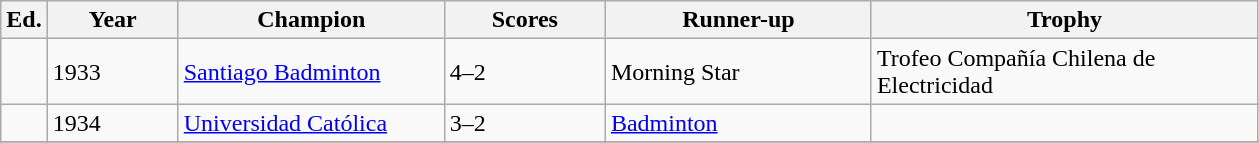<table class="wikitable sortable" style="text-align:left" width=>
<tr>
<th width=px>Ed.</th>
<th width=80px>Year</th>
<th width=170px>Champion</th>
<th width=100px>Scores</th>
<th width=170px>Runner-up</th>
<th width=250px>Trophy</th>
</tr>
<tr ---->
<td></td>
<td>1933</td>
<td><a href='#'>Santiago Badminton</a></td>
<td>4–2</td>
<td>Morning Star</td>
<td>Trofeo Compañía Chilena de Electricidad</td>
</tr>
<tr ---->
<td></td>
<td>1934</td>
<td><a href='#'>Universidad Católica</a></td>
<td>3–2</td>
<td><a href='#'>Badminton</a></td>
<td></td>
</tr>
<tr ---->
</tr>
</table>
